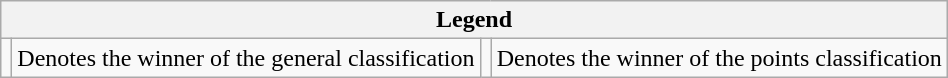<table class="wikitable">
<tr>
<th colspan="4">Legend</th>
</tr>
<tr>
<td></td>
<td>Denotes the winner of the general classification</td>
<td></td>
<td>Denotes the winner of the points classification</td>
</tr>
</table>
